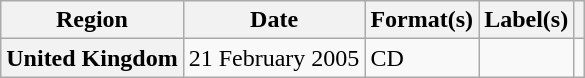<table class="wikitable plainrowheaders">
<tr>
<th scope="col">Region</th>
<th scope="col">Date</th>
<th scope="col">Format(s)</th>
<th scope="col">Label(s)</th>
<th scope="col"></th>
</tr>
<tr>
<th scope="row">United Kingdom</th>
<td>21 February 2005</td>
<td>CD</td>
<td></td>
<td></td>
</tr>
</table>
